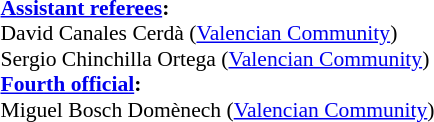<table width=50% style="font-size: 90%">
<tr>
<td><br><strong><a href='#'>Assistant referees</a>:</strong>
<br>David Canales Cerdà (<a href='#'>Valencian Community</a>)
<br>Sergio Chinchilla Ortega (<a href='#'>Valencian Community</a>)
<br><strong><a href='#'>Fourth official</a>:</strong>
<br>Miguel Bosch Domènech (<a href='#'>Valencian Community</a>)</td>
</tr>
</table>
